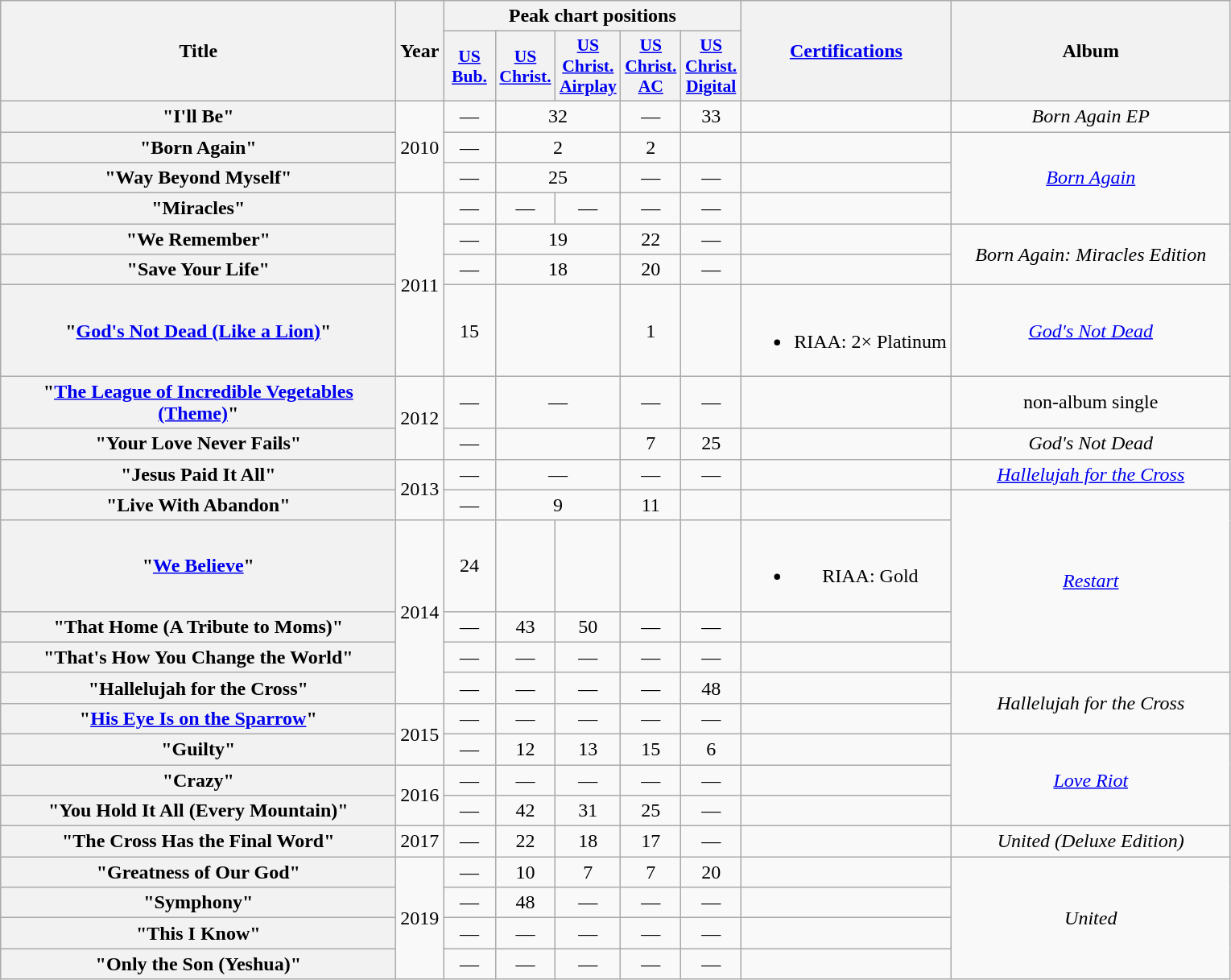<table class="wikitable plainrowheaders" style="text-align:center;" border="1">
<tr>
<th scope="col" style="width:20em;" rowspan="2">Title</th>
<th scope="col" style="width:2em;" rowspan="2">Year</th>
<th scope="col" colspan="5">Peak chart positions</th>
<th scope="col" rowspan="2"><a href='#'>Certifications</a><br></th>
<th style="width:14em;" rowspan="2">Album</th>
</tr>
<tr>
<th scope="col" style="width:2.5em;font-size:90%;"><a href='#'>US Bub.</a><br></th>
<th style="width:3em; font-size:90%"><a href='#'>US<br>Christ.</a><br></th>
<th style="width:3em; font-size:90%"><a href='#'>US<br>Christ.<br>Airplay</a><br></th>
<th style="width:3em; font-size:90%"><a href='#'>US<br>Christ. AC</a><br></th>
<th style="width:3em; font-size:90%"><a href='#'>US<br>Christ.<br>Digital</a><br></th>
</tr>
<tr>
<th scope="row">"I'll Be"</th>
<td rowspan="3">2010</td>
<td>—</td>
<td colspan="2">32</td>
<td>—</td>
<td>33</td>
<td></td>
<td><em>Born Again EP</em></td>
</tr>
<tr>
<th scope="row">"Born Again"</th>
<td>—</td>
<td colspan="2">2</td>
<td>2</td>
<td></td>
<td></td>
<td rowspan="3"><em><a href='#'>Born Again</a></em></td>
</tr>
<tr>
<th scope="row">"Way Beyond Myself"</th>
<td>—</td>
<td colspan="2">25</td>
<td>—</td>
<td>—</td>
<td></td>
</tr>
<tr>
<th scope="row">"Miracles"</th>
<td rowspan="4">2011</td>
<td>—</td>
<td>—</td>
<td>—</td>
<td>—</td>
<td>—</td>
<td></td>
</tr>
<tr>
<th scope="row">"We Remember"<br></th>
<td>—</td>
<td colspan="2">19</td>
<td>22</td>
<td>—</td>
<td></td>
<td rowspan="2"><em>Born Again: Miracles Edition</em></td>
</tr>
<tr>
<th scope="row">"Save Your Life"</th>
<td>—</td>
<td colspan="2">18</td>
<td>20</td>
<td>—</td>
<td></td>
</tr>
<tr>
<th scope="row">"<a href='#'>God's Not Dead (Like a Lion)</a>"<br></th>
<td>15</td>
<td colspan="2"></td>
<td>1</td>
<td></td>
<td><br><ul><li>RIAA: 2× Platinum</li></ul></td>
<td><em><a href='#'>God's Not Dead</a></em></td>
</tr>
<tr>
<th scope="row">"<a href='#'>The League of Incredible Vegetables (Theme)</a>"</th>
<td rowspan="2">2012</td>
<td>—</td>
<td colspan="2">—</td>
<td>—</td>
<td>—</td>
<td></td>
<td>non-album single</td>
</tr>
<tr>
<th scope="row">"Your Love Never Fails"</th>
<td>—</td>
<td colspan="2"></td>
<td>7</td>
<td>25</td>
<td></td>
<td><em>God's Not Dead</em></td>
</tr>
<tr>
<th scope="row" rowspan="1">"Jesus Paid It All"</th>
<td rowspan="2">2013</td>
<td>—</td>
<td colspan="2">—</td>
<td>—</td>
<td>—</td>
<td></td>
<td><em><a href='#'>Hallelujah for the Cross</a></em></td>
</tr>
<tr>
<th scope="row">"Live With Abandon"</th>
<td>—</td>
<td colspan="2">9</td>
<td>11</td>
<td></td>
<td></td>
<td rowspan="4"><em><a href='#'>Restart</a></em></td>
</tr>
<tr>
<th scope="row">"<a href='#'>We Believe</a>"</th>
<td rowspan="4">2014</td>
<td>24</td>
<td></td>
<td></td>
<td></td>
<td></td>
<td><br><ul><li>RIAA: Gold</li></ul></td>
</tr>
<tr>
<th scope="row">"That Home (A Tribute to Moms)"</th>
<td>—</td>
<td>43</td>
<td>50</td>
<td>—</td>
<td>—</td>
<td></td>
</tr>
<tr>
<th scope="row">"That's How You Change the World"</th>
<td>—</td>
<td>—</td>
<td>—</td>
<td>—</td>
<td>—</td>
<td></td>
</tr>
<tr>
<th scope="row">"Hallelujah for the Cross"</th>
<td>—</td>
<td>—</td>
<td>—</td>
<td>—</td>
<td>48</td>
<td></td>
<td rowspan="2"><em>Hallelujah for the Cross</em></td>
</tr>
<tr>
<th scope="row">"<a href='#'>His Eye Is on the Sparrow</a>"</th>
<td rowspan="2">2015</td>
<td>—</td>
<td>—</td>
<td>—</td>
<td>—</td>
<td>—</td>
<td></td>
</tr>
<tr>
<th scope="row">"Guilty"</th>
<td>—</td>
<td>12</td>
<td>13</td>
<td>15</td>
<td>6</td>
<td></td>
<td rowspan="3"><em><a href='#'>Love Riot</a></em></td>
</tr>
<tr>
<th scope="row">"Crazy"</th>
<td rowspan="2">2016</td>
<td>—</td>
<td>—</td>
<td>—</td>
<td>—</td>
<td>—</td>
<td></td>
</tr>
<tr>
<th scope="row">"You Hold It All (Every Mountain)"</th>
<td>—</td>
<td>42</td>
<td>31</td>
<td>25</td>
<td>—</td>
<td></td>
</tr>
<tr>
<th scope="row">"The Cross Has the Final Word"<br></th>
<td rowspan="1">2017</td>
<td>—</td>
<td>22</td>
<td>18</td>
<td>17</td>
<td>—</td>
<td></td>
<td rowspan="1"><em>United (Deluxe Edition)</em></td>
</tr>
<tr>
<th scope="row">"Greatness of Our God"<br></th>
<td rowspan="4">2019</td>
<td>—</td>
<td>10</td>
<td>7</td>
<td>7</td>
<td>20</td>
<td></td>
<td rowspan="4"><em>United</em></td>
</tr>
<tr>
<th scope="row">"Symphony"<br></th>
<td>—</td>
<td>48</td>
<td>—</td>
<td>—</td>
<td>—</td>
<td></td>
</tr>
<tr>
<th scope="row">"This I Know"<br></th>
<td>—</td>
<td>—</td>
<td>—</td>
<td>—</td>
<td>—</td>
<td></td>
</tr>
<tr>
<th scope="row">"Only the Son (Yeshua)"<br></th>
<td>—</td>
<td>—</td>
<td>—</td>
<td>—</td>
<td>—</td>
<td></td>
</tr>
</table>
